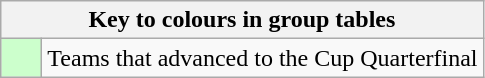<table class="wikitable" style="text-align: center;">
<tr>
<th colspan=2>Key to colours in group tables</th>
</tr>
<tr>
<td style="background:#cfc; width:20px;"></td>
<td align=left>Teams that advanced to the Cup Quarterfinal</td>
</tr>
</table>
